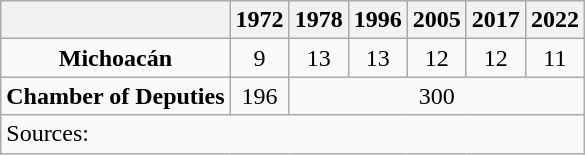<table class="wikitable" style="text-align: center">
<tr>
<th></th>
<th>1972</th>
<th>1978</th>
<th>1996</th>
<th>2005</th>
<th>2017</th>
<th>2022</th>
</tr>
<tr>
<td><strong>Michoacán</strong></td>
<td>9</td>
<td>13</td>
<td>13</td>
<td>12</td>
<td>12</td>
<td>11</td>
</tr>
<tr>
<td><strong>Chamber of Deputies</strong></td>
<td>196</td>
<td colspan=5>300</td>
</tr>
<tr>
<td colspan=7 style="text-align: left">Sources: </td>
</tr>
</table>
